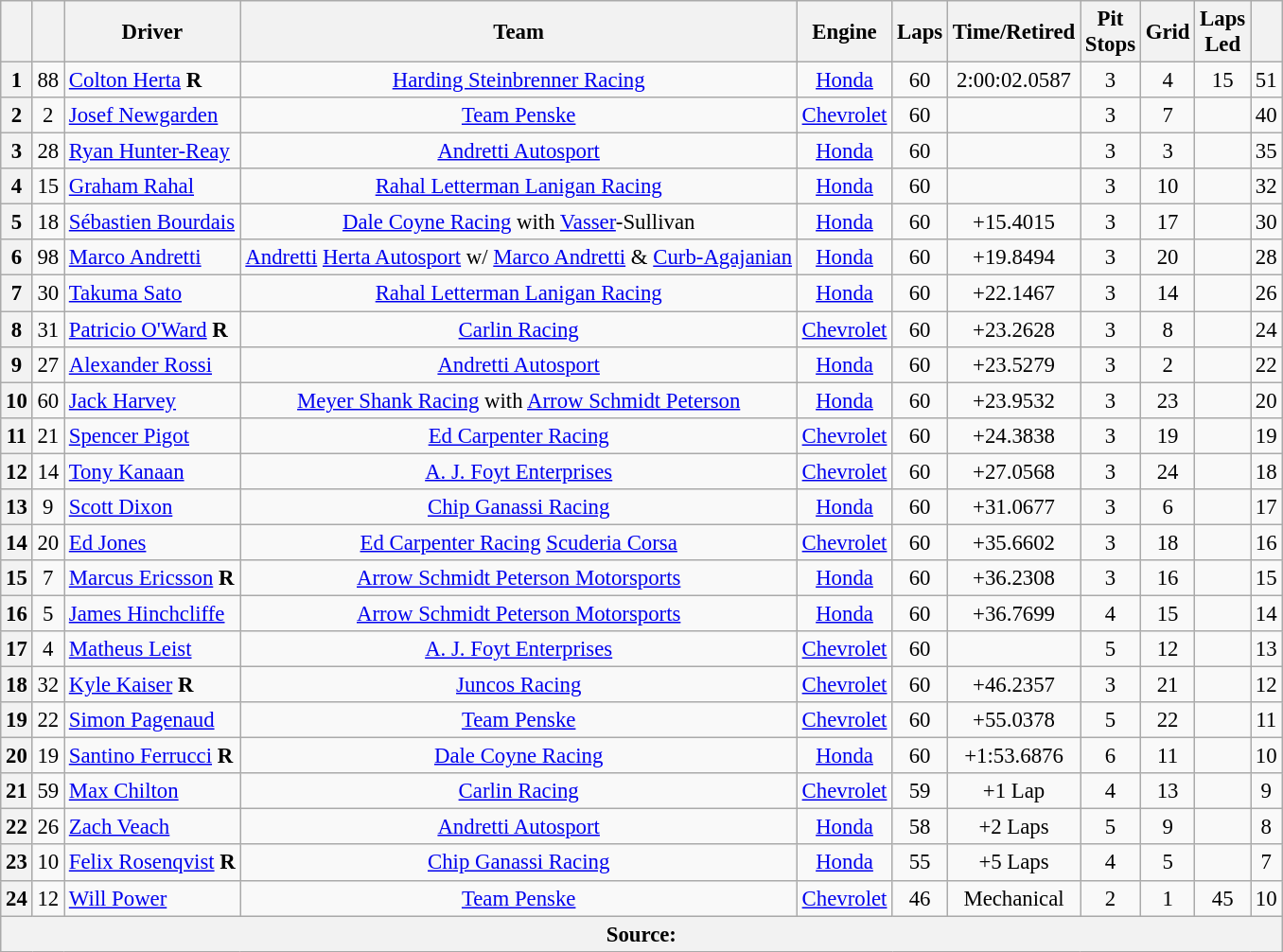<table class="wikitable" style="text-align:center; font-size: 95%;">
<tr>
<th></th>
<th></th>
<th>Driver</th>
<th>Team</th>
<th>Engine</th>
<th>Laps</th>
<th>Time/Retired</th>
<th>Pit<br>Stops</th>
<th>Grid</th>
<th>Laps<br>Led</th>
<th></th>
</tr>
<tr>
<th>1</th>
<td>88</td>
<td align="left"> <a href='#'>Colton Herta</a> <strong><span>R</span></strong></td>
<td><a href='#'>Harding Steinbrenner Racing</a></td>
<td><a href='#'>Honda</a></td>
<td>60</td>
<td>2:00:02.0587</td>
<td>3</td>
<td>4</td>
<td>15</td>
<td>51</td>
</tr>
<tr>
<th>2</th>
<td>2</td>
<td align="left"> <a href='#'>Josef Newgarden</a></td>
<td><a href='#'>Team Penske</a></td>
<td><a href='#'>Chevrolet</a></td>
<td>60</td>
<td></td>
<td>3</td>
<td>7</td>
<td></td>
<td>40</td>
</tr>
<tr>
<th>3</th>
<td>28</td>
<td align="left"> <a href='#'>Ryan Hunter-Reay</a></td>
<td><a href='#'>Andretti Autosport</a></td>
<td><a href='#'>Honda</a></td>
<td>60</td>
<td></td>
<td>3</td>
<td>3</td>
<td></td>
<td>35</td>
</tr>
<tr>
<th>4</th>
<td>15</td>
<td align="left"> <a href='#'>Graham Rahal</a></td>
<td><a href='#'>Rahal Letterman Lanigan Racing</a></td>
<td><a href='#'>Honda</a></td>
<td>60</td>
<td></td>
<td>3</td>
<td>10</td>
<td></td>
<td>32</td>
</tr>
<tr>
<th>5</th>
<td>18</td>
<td align="left"> <a href='#'>Sébastien Bourdais</a></td>
<td><a href='#'>Dale Coyne Racing</a> with <a href='#'>Vasser</a>-Sullivan</td>
<td><a href='#'>Honda</a></td>
<td>60</td>
<td>+15.4015</td>
<td>3</td>
<td>17</td>
<td></td>
<td>30</td>
</tr>
<tr>
<th>6</th>
<td>98</td>
<td align="left"> <a href='#'>Marco Andretti</a></td>
<td><a href='#'>Andretti</a> <a href='#'>Herta Autosport</a> w/ <a href='#'>Marco Andretti</a> & <a href='#'>Curb-Agajanian</a></td>
<td><a href='#'>Honda</a></td>
<td>60</td>
<td>+19.8494</td>
<td>3</td>
<td>20</td>
<td></td>
<td>28</td>
</tr>
<tr>
<th>7</th>
<td>30</td>
<td align="left"> <a href='#'>Takuma Sato</a></td>
<td><a href='#'>Rahal Letterman Lanigan Racing</a></td>
<td><a href='#'>Honda</a></td>
<td>60</td>
<td>+22.1467</td>
<td>3</td>
<td>14</td>
<td></td>
<td>26</td>
</tr>
<tr>
<th>8</th>
<td>31</td>
<td align="left"> <a href='#'>Patricio O'Ward</a> <strong><span>R</span></strong></td>
<td><a href='#'>Carlin Racing</a></td>
<td><a href='#'>Chevrolet</a></td>
<td>60</td>
<td>+23.2628</td>
<td>3</td>
<td>8</td>
<td></td>
<td>24</td>
</tr>
<tr>
<th>9</th>
<td>27</td>
<td align="left"> <a href='#'>Alexander Rossi</a></td>
<td><a href='#'>Andretti Autosport</a></td>
<td><a href='#'>Honda</a></td>
<td>60</td>
<td>+23.5279</td>
<td>3</td>
<td>2</td>
<td></td>
<td>22</td>
</tr>
<tr>
<th>10</th>
<td>60</td>
<td align="left"> <a href='#'>Jack Harvey</a></td>
<td><a href='#'>Meyer Shank Racing</a> with <a href='#'>Arrow Schmidt Peterson</a></td>
<td><a href='#'>Honda</a></td>
<td>60</td>
<td>+23.9532</td>
<td>3</td>
<td>23</td>
<td></td>
<td>20</td>
</tr>
<tr>
<th>11</th>
<td>21</td>
<td align="left"> <a href='#'>Spencer Pigot</a></td>
<td><a href='#'>Ed Carpenter Racing</a></td>
<td><a href='#'>Chevrolet</a></td>
<td>60</td>
<td>+24.3838</td>
<td>3</td>
<td>19</td>
<td></td>
<td>19</td>
</tr>
<tr>
<th>12</th>
<td>14</td>
<td align="left"> <a href='#'>Tony Kanaan</a></td>
<td><a href='#'>A. J. Foyt Enterprises</a></td>
<td><a href='#'>Chevrolet</a></td>
<td>60</td>
<td>+27.0568</td>
<td>3</td>
<td>24</td>
<td></td>
<td>18</td>
</tr>
<tr>
<th>13</th>
<td>9</td>
<td align="left"> <a href='#'>Scott Dixon</a></td>
<td><a href='#'>Chip Ganassi Racing</a></td>
<td><a href='#'>Honda</a></td>
<td>60</td>
<td>+31.0677</td>
<td>3</td>
<td>6</td>
<td></td>
<td>17</td>
</tr>
<tr>
<th>14</th>
<td>20</td>
<td align="left"> <a href='#'>Ed Jones</a></td>
<td><a href='#'>Ed Carpenter Racing</a> <a href='#'>Scuderia Corsa</a></td>
<td><a href='#'>Chevrolet</a></td>
<td>60</td>
<td>+35.6602</td>
<td>3</td>
<td>18</td>
<td></td>
<td>16</td>
</tr>
<tr>
<th>15</th>
<td>7</td>
<td align="left"> <a href='#'>Marcus Ericsson</a> <strong><span>R</span></strong></td>
<td><a href='#'>Arrow Schmidt Peterson Motorsports</a></td>
<td><a href='#'>Honda</a></td>
<td>60</td>
<td>+36.2308</td>
<td>3</td>
<td>16</td>
<td></td>
<td>15</td>
</tr>
<tr>
<th>16</th>
<td>5</td>
<td align="left"> <a href='#'>James Hinchcliffe</a></td>
<td><a href='#'>Arrow Schmidt Peterson Motorsports</a></td>
<td><a href='#'>Honda</a></td>
<td>60</td>
<td>+36.7699</td>
<td>4</td>
<td>15</td>
<td></td>
<td>14</td>
</tr>
<tr>
<th>17</th>
<td>4</td>
<td align="left"> <a href='#'>Matheus Leist</a></td>
<td><a href='#'>A. J. Foyt Enterprises</a></td>
<td><a href='#'>Chevrolet</a></td>
<td>60</td>
<td></td>
<td>5</td>
<td>12</td>
<td></td>
<td>13</td>
</tr>
<tr>
<th>18</th>
<td>32</td>
<td align="left"> <a href='#'>Kyle Kaiser</a> <strong><span>R</span></strong></td>
<td><a href='#'>Juncos Racing</a></td>
<td><a href='#'>Chevrolet</a></td>
<td>60</td>
<td>+46.2357</td>
<td>3</td>
<td>21</td>
<td></td>
<td>12</td>
</tr>
<tr>
<th>19</th>
<td>22</td>
<td align="left"> <a href='#'>Simon Pagenaud</a></td>
<td><a href='#'>Team Penske</a></td>
<td><a href='#'>Chevrolet</a></td>
<td>60</td>
<td>+55.0378</td>
<td>5</td>
<td>22</td>
<td></td>
<td>11</td>
</tr>
<tr>
<th>20</th>
<td>19</td>
<td align="left"> <a href='#'>Santino Ferrucci</a> <strong><span>R</span></strong></td>
<td><a href='#'>Dale Coyne Racing</a></td>
<td><a href='#'>Honda</a></td>
<td>60</td>
<td>+1:53.6876</td>
<td>6</td>
<td>11</td>
<td></td>
<td>10</td>
</tr>
<tr>
<th>21</th>
<td>59</td>
<td align="left"> <a href='#'>Max Chilton</a></td>
<td><a href='#'>Carlin Racing</a></td>
<td><a href='#'>Chevrolet</a></td>
<td>59</td>
<td>+1 Lap</td>
<td>4</td>
<td>13</td>
<td></td>
<td>9</td>
</tr>
<tr>
<th>22</th>
<td>26</td>
<td align="left"> <a href='#'>Zach Veach</a></td>
<td><a href='#'>Andretti Autosport</a></td>
<td><a href='#'>Honda</a></td>
<td>58</td>
<td>+2 Laps</td>
<td>5</td>
<td>9</td>
<td></td>
<td>8</td>
</tr>
<tr>
<th>23</th>
<td>10</td>
<td align="left"> <a href='#'>Felix Rosenqvist</a> <strong><span>R</span></strong></td>
<td><a href='#'>Chip Ganassi Racing</a></td>
<td><a href='#'>Honda</a></td>
<td>55</td>
<td>+5 Laps</td>
<td>4</td>
<td>5</td>
<td></td>
<td>7</td>
</tr>
<tr>
<th>24</th>
<td>12</td>
<td align="left"> <a href='#'>Will Power</a></td>
<td><a href='#'>Team Penske</a></td>
<td><a href='#'>Chevrolet</a></td>
<td>46</td>
<td>Mechanical</td>
<td>2</td>
<td>1</td>
<td>45</td>
<td>10</td>
</tr>
<tr>
<th colspan="11">Source:</th>
</tr>
</table>
